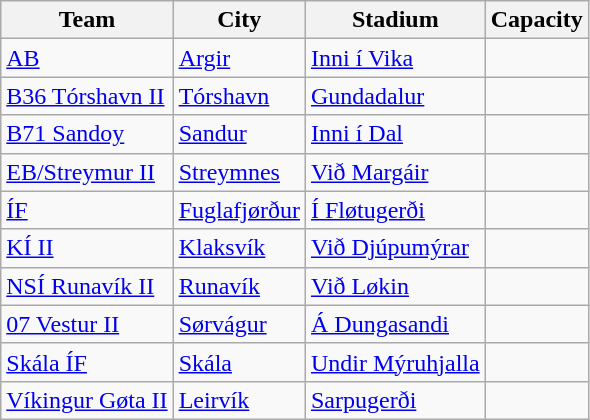<table class="wikitable sortable">
<tr>
<th>Team</th>
<th>City</th>
<th>Stadium</th>
<th>Capacity</th>
</tr>
<tr>
<td><a href='#'>AB</a></td>
<td><a href='#'>Argir</a></td>
<td><a href='#'>Inni í Vika</a></td>
<td></td>
</tr>
<tr>
<td><a href='#'>B36 Tórshavn II</a></td>
<td><a href='#'>Tórshavn</a></td>
<td><a href='#'>Gundadalur</a></td>
<td></td>
</tr>
<tr>
<td><a href='#'>B71 Sandoy</a></td>
<td><a href='#'>Sandur</a></td>
<td><a href='#'>Inni í Dal</a></td>
<td></td>
</tr>
<tr>
<td><a href='#'>EB/Streymur II</a></td>
<td><a href='#'>Streymnes</a></td>
<td><a href='#'>Við Margáir</a></td>
<td></td>
</tr>
<tr>
<td><a href='#'>ÍF</a></td>
<td><a href='#'>Fuglafjørður</a></td>
<td><a href='#'>Í Fløtugerði</a></td>
<td></td>
</tr>
<tr>
<td><a href='#'>KÍ II</a></td>
<td><a href='#'>Klaksvík</a></td>
<td><a href='#'>Við Djúpumýrar</a></td>
<td></td>
</tr>
<tr>
<td><a href='#'>NSÍ Runavík II</a></td>
<td><a href='#'>Runavík</a></td>
<td><a href='#'>Við Løkin</a></td>
<td></td>
</tr>
<tr>
<td><a href='#'>07 Vestur II</a></td>
<td><a href='#'>Sørvágur</a></td>
<td><a href='#'>Á Dungasandi</a></td>
<td></td>
</tr>
<tr>
<td><a href='#'>Skála ÍF</a></td>
<td><a href='#'>Skála</a></td>
<td><a href='#'>Undir Mýruhjalla</a></td>
<td></td>
</tr>
<tr>
<td><a href='#'>Víkingur Gøta II</a></td>
<td><a href='#'>Leirvík</a></td>
<td><a href='#'>Sarpugerði</a></td>
<td></td>
</tr>
</table>
